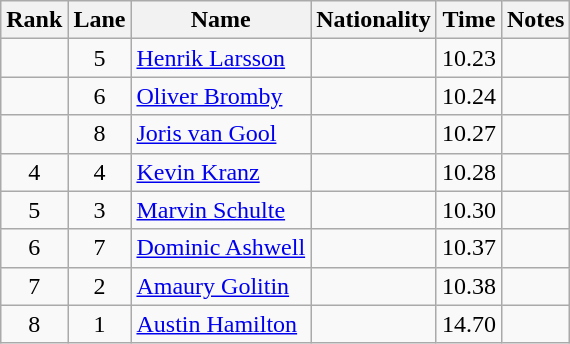<table class="wikitable sortable" style="text-align:center">
<tr>
<th>Rank</th>
<th>Lane</th>
<th>Name</th>
<th>Nationality</th>
<th>Time</th>
<th>Notes</th>
</tr>
<tr>
<td></td>
<td>5</td>
<td align=left><a href='#'>Henrik Larsson</a></td>
<td align=left></td>
<td>10.23</td>
<td></td>
</tr>
<tr>
<td></td>
<td>6</td>
<td align=left><a href='#'>Oliver Bromby</a></td>
<td align=left></td>
<td>10.24</td>
<td></td>
</tr>
<tr>
<td></td>
<td>8</td>
<td align=left><a href='#'>Joris van Gool</a></td>
<td align=left></td>
<td>10.27</td>
<td></td>
</tr>
<tr>
<td>4</td>
<td>4</td>
<td align=left><a href='#'>Kevin Kranz</a></td>
<td align=left></td>
<td>10.28</td>
<td></td>
</tr>
<tr>
<td>5</td>
<td>3</td>
<td align=left><a href='#'>Marvin Schulte</a></td>
<td align=left></td>
<td>10.30</td>
<td></td>
</tr>
<tr>
<td>6</td>
<td>7</td>
<td align=left><a href='#'>Dominic Ashwell</a></td>
<td align=left></td>
<td>10.37</td>
<td></td>
</tr>
<tr>
<td>7</td>
<td>2</td>
<td align=left><a href='#'>Amaury Golitin</a></td>
<td align=left></td>
<td>10.38</td>
<td></td>
</tr>
<tr>
<td>8</td>
<td>1</td>
<td align=left><a href='#'>Austin Hamilton</a></td>
<td align=left></td>
<td>14.70</td>
<td></td>
</tr>
</table>
